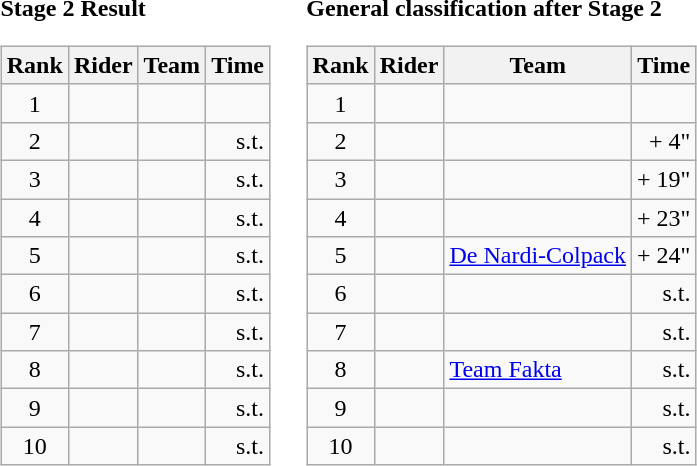<table>
<tr>
<td><strong>Stage 2 Result</strong><br><table class="wikitable">
<tr>
<th scope="col">Rank</th>
<th scope="col">Rider</th>
<th scope="col">Team</th>
<th scope="col">Time</th>
</tr>
<tr>
<td style="text-align:center;">1</td>
<td></td>
<td></td>
<td style="text-align:right;"></td>
</tr>
<tr>
<td style="text-align:center;">2</td>
<td></td>
<td></td>
<td style="text-align:right;">s.t.</td>
</tr>
<tr>
<td style="text-align:center;">3</td>
<td></td>
<td></td>
<td style="text-align:right;">s.t.</td>
</tr>
<tr>
<td style="text-align:center;">4</td>
<td></td>
<td></td>
<td style="text-align:right;">s.t.</td>
</tr>
<tr>
<td style="text-align:center;">5</td>
<td></td>
<td></td>
<td style="text-align:right;">s.t.</td>
</tr>
<tr>
<td style="text-align:center;">6</td>
<td></td>
<td></td>
<td style="text-align:right;">s.t.</td>
</tr>
<tr>
<td style="text-align:center;">7</td>
<td></td>
<td></td>
<td style="text-align:right;">s.t.</td>
</tr>
<tr>
<td style="text-align:center;">8</td>
<td></td>
<td></td>
<td style="text-align:right;">s.t.</td>
</tr>
<tr>
<td style="text-align:center;">9</td>
<td></td>
<td></td>
<td style="text-align:right;">s.t.</td>
</tr>
<tr>
<td style="text-align:center;">10</td>
<td></td>
<td></td>
<td style="text-align:right;">s.t.</td>
</tr>
</table>
</td>
<td></td>
<td><strong>General classification after Stage 2</strong><br><table class="wikitable">
<tr>
<th scope="col">Rank</th>
<th scope="col">Rider</th>
<th scope="col">Team</th>
<th scope="col">Time</th>
</tr>
<tr>
<td style="text-align:center;">1</td>
<td></td>
<td></td>
<td style="text-align:right;"></td>
</tr>
<tr>
<td style="text-align:center;">2</td>
<td></td>
<td></td>
<td style="text-align:right;">+ 4"</td>
</tr>
<tr>
<td style="text-align:center;">3</td>
<td></td>
<td></td>
<td style="text-align:right;">+ 19"</td>
</tr>
<tr>
<td style="text-align:center;">4</td>
<td></td>
<td></td>
<td style="text-align:right;">+ 23"</td>
</tr>
<tr>
<td style="text-align:center;">5</td>
<td></td>
<td><a href='#'>De Nardi-Colpack</a></td>
<td style="text-align:right;">+ 24"</td>
</tr>
<tr>
<td style="text-align:center;">6</td>
<td></td>
<td></td>
<td style="text-align:right;">s.t.</td>
</tr>
<tr>
<td style="text-align:center;">7</td>
<td></td>
<td></td>
<td style="text-align:right;">s.t.</td>
</tr>
<tr>
<td style="text-align:center;">8</td>
<td></td>
<td><a href='#'>Team Fakta</a></td>
<td style="text-align:right;">s.t.</td>
</tr>
<tr>
<td style="text-align:center;">9</td>
<td></td>
<td></td>
<td style="text-align:right;">s.t.</td>
</tr>
<tr>
<td style="text-align:center;">10</td>
<td></td>
<td></td>
<td style="text-align:right;">s.t.</td>
</tr>
</table>
</td>
</tr>
</table>
